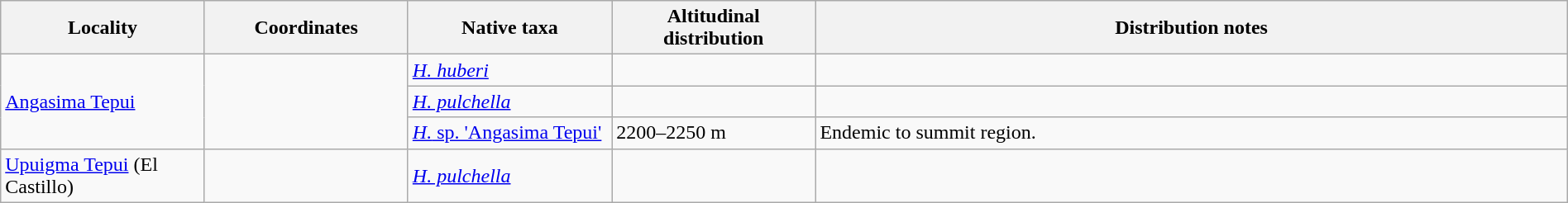<table class="wikitable" style="width: 100%">
<tr>
<th scope="col" width="13%">Locality</th>
<th scope="col" width="13%">Coordinates</th>
<th scope="col" width="13%">Native taxa</th>
<th scope="col" width="13%">Altitudinal distribution</th>
<th scope="col" width="48%">Distribution notes</th>
</tr>
<tr>
<td rowspan="3"><a href='#'>Angasima Tepui</a></td>
<td rowspan="3"></td>
<td><em><a href='#'>H. huberi</a></em></td>
<td></td>
<td></td>
</tr>
<tr>
<td><em><a href='#'>H. pulchella</a></em></td>
<td></td>
<td></td>
</tr>
<tr>
<td><a href='#'><em>H.</em> sp. 'Angasima Tepui'</a></td>
<td>2200–2250 m</td>
<td>Endemic to summit region.</td>
</tr>
<tr>
<td><a href='#'>Upuigma Tepui</a> (El Castillo)</td>
<td></td>
<td><em><a href='#'>H. pulchella</a></em></td>
<td></td>
<td></td>
</tr>
</table>
